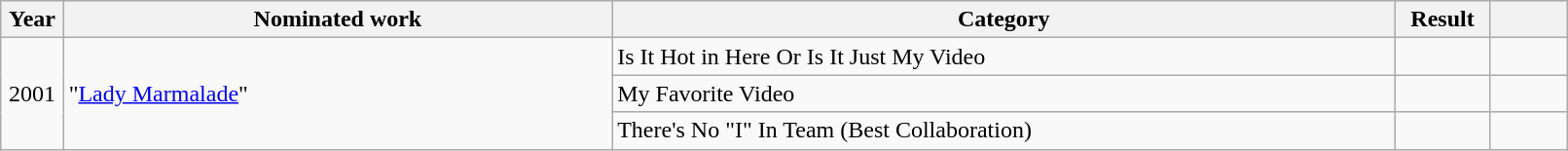<table class="wikitable plainrowheaders" style="width:85%;">
<tr>
<th scope="col" style="width:4%;">Year</th>
<th scope="col" style="width:35%;">Nominated work</th>
<th scope="col" style="width:50%;">Category</th>
<th scope="col" style="width:6%;">Result</th>
<th scope="col" style="width:6%;"></th>
</tr>
<tr>
<td rowspan="3" align="center">2001</td>
<td rowspan="3">"<a href='#'>Lady Marmalade</a>"</td>
<td>Is It Hot in Here Or Is It Just My Video</td>
<td></td>
<td></td>
</tr>
<tr>
<td>My Favorite Video</td>
<td></td>
<td></td>
</tr>
<tr>
<td>There's No "I" In Team (Best Collaboration)</td>
<td></td>
<td></td>
</tr>
</table>
